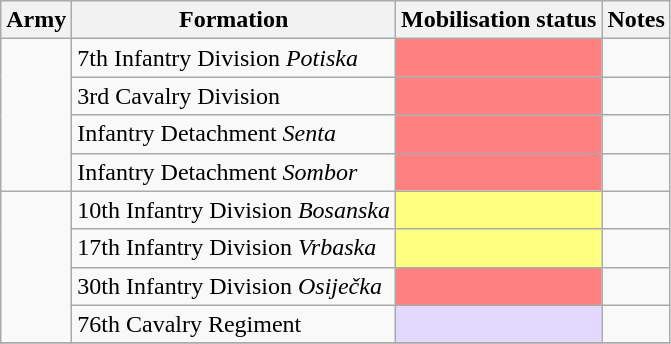<table class="wikitable">
<tr>
<th scope="col">Army</th>
<th scope="col">Formation</th>
<th scope="col">Mobilisation status</th>
<th scope="col">Notes</th>
</tr>
<tr>
<td rowspan=4></td>
<td>7th Infantry Division <em>Potiska</em></td>
<td bgcolor="FF8080"></td>
<td></td>
</tr>
<tr>
<td>3rd Cavalry Division</td>
<td bgcolor="FF8080"></td>
<td></td>
</tr>
<tr>
<td>Infantry Detachment <em>Senta</em></td>
<td bgcolor="FF8080"></td>
<td></td>
</tr>
<tr>
<td>Infantry Detachment <em>Sombor</em></td>
<td bgcolor="FF8080"></td>
<td></td>
</tr>
<tr>
<td rowspan=4></td>
<td>10th Infantry Division <em>Bosanska</em></td>
<td bgcolor="FFFF80"></td>
<td></td>
</tr>
<tr>
<td>17th Infantry Division <em>Vrbaska</em></td>
<td bgcolor="FFFF80"></td>
<td></td>
</tr>
<tr>
<td>30th Infantry Division <em>Osiječka </em></td>
<td bgcolor="FF8080"></td>
<td></td>
</tr>
<tr>
<td>76th Cavalry Regiment</td>
<td bgcolor="e3d9ff"></td>
<td></td>
</tr>
<tr>
</tr>
</table>
